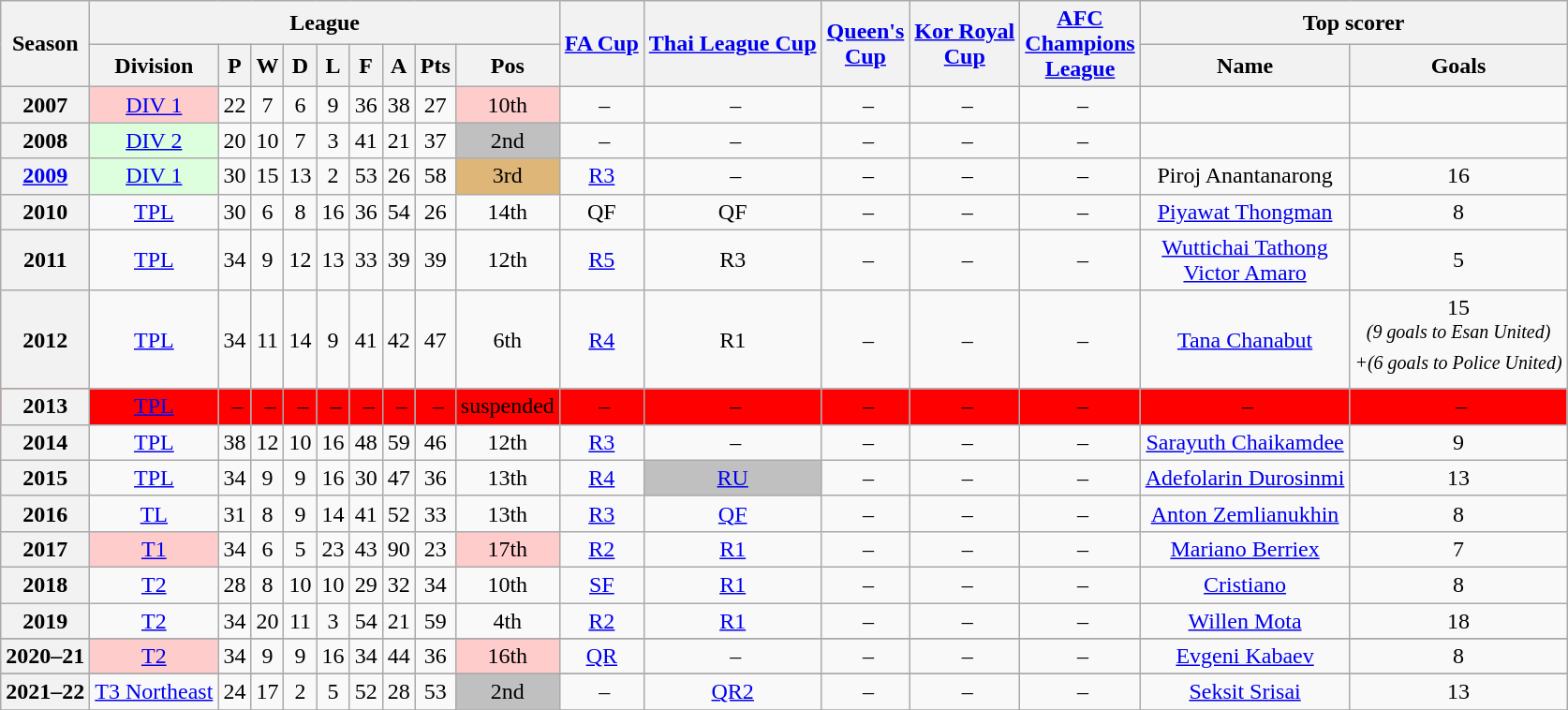<table class="wikitable" style="text-align: center">
<tr>
<th rowspan=2>Season</th>
<th colspan=9>League</th>
<th rowspan=2><a href='#'>FA Cup</a></th>
<th rowspan=2><a href='#'>Thai League Cup</a></th>
<th rowspan=2><a href='#'>Queen's<br>Cup</a></th>
<th rowspan=2><a href='#'>Kor Royal<br>Cup</a></th>
<th rowspan=2><a href='#'>AFC<br> Champions<br> League</a></th>
<th colspan=2>Top scorer</th>
</tr>
<tr>
<th>Division</th>
<th>P</th>
<th>W</th>
<th>D</th>
<th>L</th>
<th>F</th>
<th>A</th>
<th>Pts</th>
<th>Pos</th>
<th>Name</th>
<th>Goals</th>
</tr>
<tr>
<th>2007</th>
<td bgcolor="#FFCCCC"><a href='#'>DIV 1</a></td>
<td>22</td>
<td>7</td>
<td>6</td>
<td>9</td>
<td>36</td>
<td>38</td>
<td>27</td>
<td bgcolor="#FFCCCC">10th</td>
<td> –</td>
<td> –</td>
<td> –</td>
<td> –</td>
<td> –</td>
<td></td>
<td></td>
</tr>
<tr>
<th>2008</th>
<td bgcolor="#DDFFDD"><a href='#'>DIV 2</a></td>
<td>20</td>
<td>10</td>
<td>7</td>
<td>3</td>
<td>41</td>
<td>21</td>
<td>37</td>
<td bgcolor=silver>2nd</td>
<td> –</td>
<td> –</td>
<td> –</td>
<td> –</td>
<td> –</td>
<td></td>
<td></td>
</tr>
<tr>
<th><a href='#'>2009</a></th>
<td bgcolor="#DDFFDD"><a href='#'>DIV 1</a></td>
<td>30</td>
<td>15</td>
<td>13</td>
<td>2</td>
<td>53</td>
<td>26</td>
<td>58</td>
<td bgcolor=#deb678>3rd</td>
<td><a href='#'>R3</a></td>
<td> –</td>
<td> –</td>
<td> –</td>
<td> –</td>
<td>Piroj Anantanarong</td>
<td>16</td>
</tr>
<tr>
<th>2010</th>
<td><a href='#'>TPL</a></td>
<td>30</td>
<td>6</td>
<td>8</td>
<td>16</td>
<td>36</td>
<td>54</td>
<td>26</td>
<td>14th</td>
<td>QF</td>
<td>QF</td>
<td> –</td>
<td> –</td>
<td> –</td>
<td><a href='#'>Piyawat Thongman</a></td>
<td>8</td>
</tr>
<tr>
<th>2011</th>
<td><a href='#'>TPL</a></td>
<td>34</td>
<td>9</td>
<td>12</td>
<td>13</td>
<td>33</td>
<td>39</td>
<td>39</td>
<td>12th</td>
<td><a href='#'>R5</a></td>
<td>R3</td>
<td> –</td>
<td> –</td>
<td> –</td>
<td><a href='#'>Wuttichai Tathong</a><br><a href='#'>Victor Amaro</a></td>
<td>5</td>
</tr>
<tr>
<th>2012</th>
<td><a href='#'>TPL</a></td>
<td>34</td>
<td>11</td>
<td>14</td>
<td>9</td>
<td>41</td>
<td>42</td>
<td>47</td>
<td>6th</td>
<td><a href='#'>R4</a></td>
<td>R1</td>
<td> –</td>
<td> –</td>
<td> –</td>
<td><a href='#'>Tana Chanabut</a></td>
<td>15 <br><em><sup>(9 goals to Esan United)<br>+(6 goals to Police United)</sup></em></td>
</tr>
<tr bgcolor=red>
<th>2013</th>
<td><a href='#'>TPL</a></td>
<td> –</td>
<td> –</td>
<td> –</td>
<td> –</td>
<td> –</td>
<td> –</td>
<td> –</td>
<td>suspended</td>
<td> –</td>
<td> –</td>
<td> –</td>
<td> –</td>
<td> –</td>
<td> –</td>
<td> –</td>
</tr>
<tr>
<th>2014</th>
<td><a href='#'>TPL</a></td>
<td>38</td>
<td>12</td>
<td>10</td>
<td>16</td>
<td>48</td>
<td>59</td>
<td>46</td>
<td>12th</td>
<td><a href='#'>R3</a></td>
<td> –</td>
<td> –</td>
<td> –</td>
<td> –</td>
<td><a href='#'>Sarayuth Chaikamdee</a></td>
<td>9</td>
</tr>
<tr>
<th>2015</th>
<td><a href='#'>TPL</a></td>
<td>34</td>
<td>9</td>
<td>9</td>
<td>16</td>
<td>30</td>
<td>47</td>
<td>36</td>
<td>13th</td>
<td><a href='#'>R4</a></td>
<td bgcolor=silver><a href='#'>RU</a></td>
<td> –</td>
<td> –</td>
<td> –</td>
<td><a href='#'>Adefolarin Durosinmi</a></td>
<td>13</td>
</tr>
<tr>
<th>2016</th>
<td><a href='#'>TL</a></td>
<td>31</td>
<td>8</td>
<td>9</td>
<td>14</td>
<td>41</td>
<td>52</td>
<td>33</td>
<td>13th</td>
<td><a href='#'>R3</a></td>
<td><a href='#'>QF</a></td>
<td> –</td>
<td> –</td>
<td> –</td>
<td><a href='#'>Anton Zemlianukhin</a></td>
<td>8</td>
</tr>
<tr>
<th>2017</th>
<td bgcolor="#FFCCCC"><a href='#'>T1</a></td>
<td>34</td>
<td>6</td>
<td>5</td>
<td>23</td>
<td>43</td>
<td>90</td>
<td>23</td>
<td bgcolor="#FFCCCC">17th</td>
<td><a href='#'>R2</a></td>
<td><a href='#'>R1</a></td>
<td> –</td>
<td> –</td>
<td> –</td>
<td><a href='#'>Mariano Berriex</a></td>
<td>7</td>
</tr>
<tr>
<th>2018</th>
<td><a href='#'>T2</a></td>
<td>28</td>
<td>8</td>
<td>10</td>
<td>10</td>
<td>29</td>
<td>32</td>
<td>34</td>
<td>10th</td>
<td><a href='#'>SF</a></td>
<td><a href='#'>R1</a></td>
<td> –</td>
<td> –</td>
<td> –</td>
<td><a href='#'>Cristiano</a></td>
<td>8</td>
</tr>
<tr>
<th>2019</th>
<td><a href='#'>T2</a></td>
<td>34</td>
<td>20</td>
<td>11</td>
<td>3</td>
<td>54</td>
<td>21</td>
<td>59</td>
<td>4th </td>
<td><a href='#'>R2</a></td>
<td><a href='#'>R1</a></td>
<td> –</td>
<td> –</td>
<td> –</td>
<td><a href='#'>Willen Mota</a></td>
<td>18</td>
</tr>
<tr>
</tr>
<tr>
<th>2020–21</th>
<td bgcolor="#FFCCCC"><a href='#'>T2</a></td>
<td>34</td>
<td>9</td>
<td>9</td>
<td>16</td>
<td>34</td>
<td>44</td>
<td>36</td>
<td bgcolor="#FFCCCC">16th</td>
<td><a href='#'>QR</a></td>
<td> –</td>
<td> –</td>
<td> –</td>
<td> –</td>
<td><a href='#'>Evgeni Kabaev</a></td>
<td>8</td>
</tr>
<tr>
</tr>
<tr>
<th>2021–22</th>
<td><a href='#'>T3 Northeast</a></td>
<td>24</td>
<td>17</td>
<td>2</td>
<td>5</td>
<td>52</td>
<td>28</td>
<td>53</td>
<td bgcolor=silver>2nd</td>
<td> –</td>
<td><a href='#'>QR2</a></td>
<td> –</td>
<td> –</td>
<td> –</td>
<td><a href='#'>Seksit Srisai</a></td>
<td>13</td>
</tr>
<tr>
</tr>
</table>
